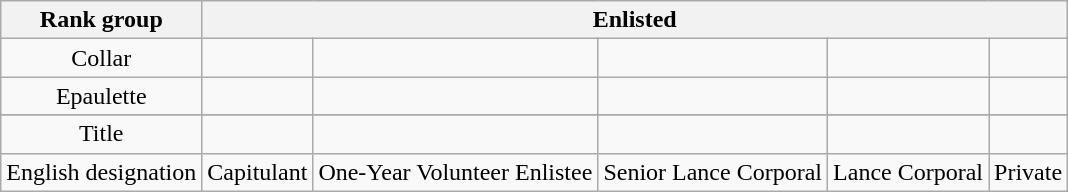<table class="wikitable" style="text-align:center;">
<tr>
<th>Rank group</th>
<th colspan=5>Enlisted</th>
</tr>
<tr style="text-align:center;">
<td>Collar</td>
<td></td>
<td></td>
<td></td>
<td></td>
<td></td>
</tr>
<tr style="text-align:center;">
<td>Epaulette</td>
<td></td>
<td></td>
<td></td>
<td></td>
<td></td>
</tr>
<tr style="text-align:center;">
</tr>
<tr>
<td>Title</td>
<td></td>
<td></td>
<td></td>
<td></td>
<td></td>
</tr>
<tr>
<td>English designation</td>
<td>Capitulant</td>
<td>One-Year Volunteer Enlistee</td>
<td>Senior Lance Corporal</td>
<td>Lance Corporal</td>
<td>Private</td>
</tr>
</table>
